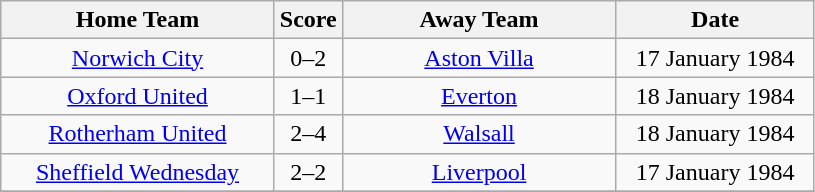<table class="wikitable" style="text-align:center;">
<tr>
<th width=175>Home Team</th>
<th width=20>Score</th>
<th width=175>Away Team</th>
<th width=125>Date</th>
</tr>
<tr>
<td><a href='#'>Norwich City</a></td>
<td>0–2</td>
<td><a href='#'>Aston Villa</a></td>
<td>17 January 1984</td>
</tr>
<tr>
<td><a href='#'>Oxford United</a></td>
<td>1–1</td>
<td><a href='#'>Everton</a></td>
<td>18 January 1984</td>
</tr>
<tr>
<td><a href='#'>Rotherham United</a></td>
<td>2–4</td>
<td><a href='#'>Walsall</a></td>
<td>18 January 1984</td>
</tr>
<tr>
<td><a href='#'>Sheffield Wednesday</a></td>
<td>2–2</td>
<td><a href='#'>Liverpool</a></td>
<td>17 January 1984</td>
</tr>
<tr>
</tr>
</table>
